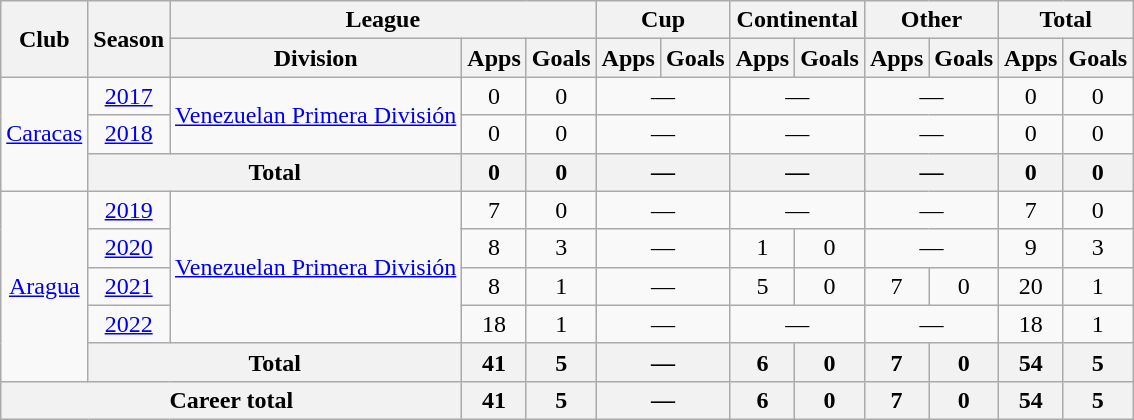<table class=wikitable style=text-align:center>
<tr>
<th rowspan=2>Club</th>
<th rowspan=2>Season</th>
<th colspan=3>League</th>
<th colspan=2>Cup</th>
<th colspan=2>Continental</th>
<th colspan=2>Other</th>
<th colspan=2>Total</th>
</tr>
<tr>
<th>Division</th>
<th>Apps</th>
<th>Goals</th>
<th>Apps</th>
<th>Goals</th>
<th>Apps</th>
<th>Goals</th>
<th>Apps</th>
<th>Goals</th>
<th>Apps</th>
<th>Goals</th>
</tr>
<tr>
<td rowspan=3><a href='#'>Caracas</a></td>
<td><a href='#'>2017</a></td>
<td rowspan=2><a href='#'>Venezuelan Primera División</a></td>
<td>0</td>
<td>0</td>
<td colspan=2>—</td>
<td colspan=2>—</td>
<td colspan=2>—</td>
<td>0</td>
<td>0</td>
</tr>
<tr>
<td><a href='#'>2018</a></td>
<td>0</td>
<td>0</td>
<td colspan=2>—</td>
<td colspan=2>—</td>
<td colspan=2>—</td>
<td>0</td>
<td>0</td>
</tr>
<tr>
<th colspan="2">Total</th>
<th>0</th>
<th>0</th>
<th colspan=2>—</th>
<th colspan=2>—</th>
<th colspan=2>—</th>
<th>0</th>
<th>0</th>
</tr>
<tr>
<td rowspan=5><a href='#'>Aragua</a></td>
<td><a href='#'>2019</a></td>
<td rowspan=4><a href='#'>Venezuelan Primera División</a></td>
<td>7</td>
<td>0</td>
<td colspan=2>—</td>
<td colspan=2>—</td>
<td colspan=2>—</td>
<td>7</td>
<td>0</td>
</tr>
<tr>
<td><a href='#'>2020</a></td>
<td>8</td>
<td>3</td>
<td colspan=2>—</td>
<td>1</td>
<td>0</td>
<td colspan=2>—</td>
<td>9</td>
<td>3</td>
</tr>
<tr>
<td><a href='#'>2021</a></td>
<td>8</td>
<td>1</td>
<td colspan=2>—</td>
<td>5</td>
<td>0</td>
<td>7</td>
<td>0</td>
<td>20</td>
<td>1</td>
</tr>
<tr>
<td><a href='#'>2022</a></td>
<td>18</td>
<td>1</td>
<td colspan=2>—</td>
<td colspan=2>—</td>
<td colspan=2>—</td>
<td>18</td>
<td>1</td>
</tr>
<tr>
<th colspan="2">Total</th>
<th>41</th>
<th>5</th>
<th colspan=2>—</th>
<th>6</th>
<th>0</th>
<th>7</th>
<th>0</th>
<th>54</th>
<th>5</th>
</tr>
<tr>
<th colspan=3>Career total</th>
<th>41</th>
<th>5</th>
<th colspan=2>—</th>
<th>6</th>
<th>0</th>
<th>7</th>
<th>0</th>
<th>54</th>
<th>5</th>
</tr>
</table>
